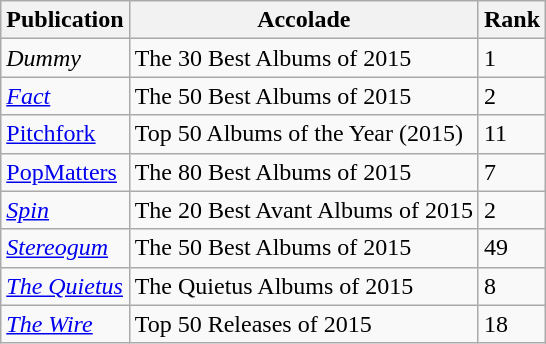<table class="wikitable sortable">
<tr>
<th>Publication</th>
<th>Accolade</th>
<th>Rank</th>
</tr>
<tr>
<td><em>Dummy</em></td>
<td>The 30 Best Albums of 2015</td>
<td>1</td>
</tr>
<tr>
<td><em><a href='#'>Fact</a></em></td>
<td>The 50 Best Albums of 2015</td>
<td>2</td>
</tr>
<tr>
<td><a href='#'>Pitchfork</a></td>
<td>Top 50 Albums of the Year (2015)</td>
<td>11</td>
</tr>
<tr>
<td><a href='#'>PopMatters</a></td>
<td>The 80 Best Albums of 2015</td>
<td>7</td>
</tr>
<tr>
<td><em><a href='#'>Spin</a></em></td>
<td>The 20 Best Avant Albums of 2015</td>
<td>2</td>
</tr>
<tr>
<td><em><a href='#'>Stereogum</a></em></td>
<td>The 50 Best Albums of 2015</td>
<td>49</td>
</tr>
<tr>
<td><em><a href='#'>The Quietus</a></em></td>
<td>The Quietus Albums of 2015</td>
<td>8</td>
</tr>
<tr>
<td><em><a href='#'>The Wire</a></em></td>
<td>Top 50 Releases of 2015</td>
<td>18</td>
</tr>
</table>
